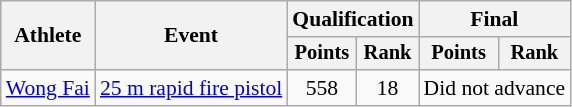<table class="wikitable" style="font-size:90%">
<tr>
<th rowspan="2">Athlete</th>
<th rowspan="2">Event</th>
<th colspan=2>Qualification</th>
<th colspan=2>Final</th>
</tr>
<tr style="font-size:95%">
<th>Points</th>
<th>Rank</th>
<th>Points</th>
<th>Rank</th>
</tr>
<tr align=center>
<td align=left><a href='#'>Wong Fai</a></td>
<td align=left><a href='#'>25 m rapid fire pistol</a></td>
<td>558</td>
<td>18</td>
<td colspan=2>Did not advance</td>
</tr>
</table>
